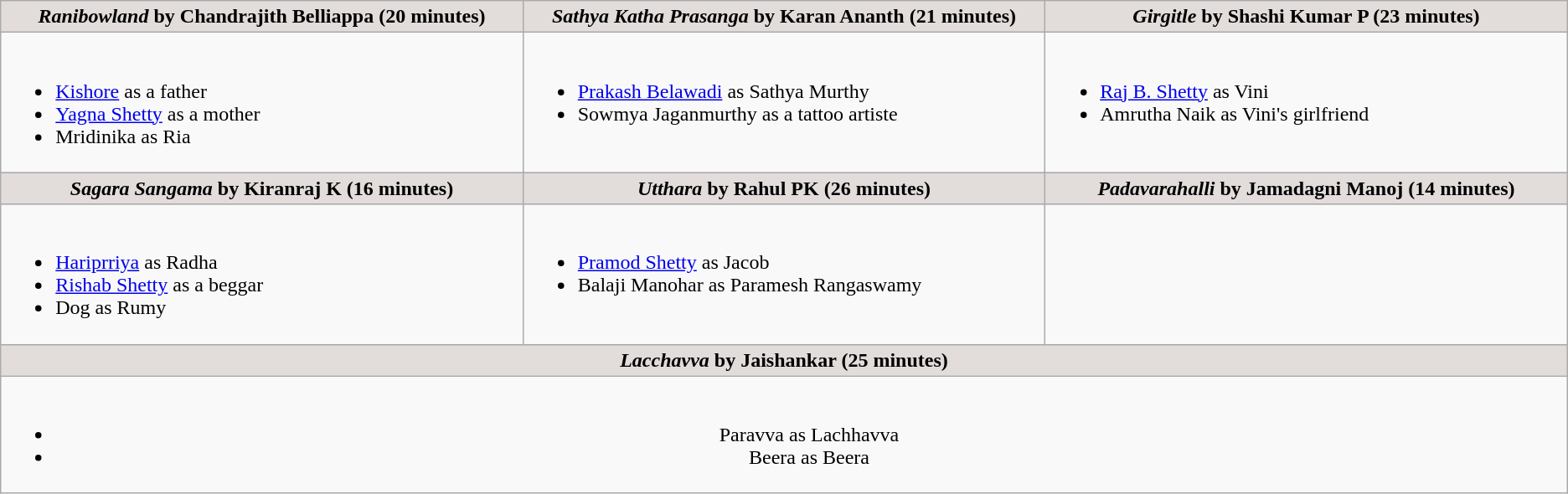<table class=wikitable>
<tr>
<th style="background:#E2DCDB; width:20%"><em>Ranibowland</em> by Chandrajith Belliappa (20 minutes)</th>
<th style="background:#E2DCDB; width:20%"><em>Sathya Katha Prasanga</em> by Karan Ananth (21 minutes)</th>
<th style="background:#E2DCDB; width:20%"><em>Girgitle</em> by Shashi Kumar P (23 minutes)</th>
</tr>
<tr>
<td valign="top"><br><ul><li><a href='#'>Kishore</a> as a father</li><li><a href='#'>Yagna Shetty</a> as a mother</li><li>Mridinika as Ria</li></ul></td>
<td valign="top"><br><ul><li><a href='#'>Prakash Belawadi</a> as Sathya Murthy</li><li>Sowmya Jaganmurthy as a tattoo artiste</li></ul></td>
<td valign="top"><br><ul><li><a href='#'>Raj B. Shetty</a> as Vini</li><li>Amrutha Naik as Vini's girlfriend</li></ul></td>
</tr>
<tr>
<th style="background:#E2DCDB; width:20%"><em>Sagara Sangama</em> by Kiranraj K (16 minutes)</th>
<th style="background:#E2DCDB; width:20%"><em>Utthara</em> by Rahul PK  (26 minutes)</th>
<th style="background:#E2DCDB; width:20%"><em>Padavarahalli</em> by  Jamadagni Manoj (14 minutes)</th>
</tr>
<tr>
<td valign="top"><br><ul><li><a href='#'>Hariprriya</a> as Radha</li><li><a href='#'>Rishab Shetty</a> as a beggar</li><li>Dog as Rumy</li></ul></td>
<td valign="top"><br><ul><li><a href='#'>Pramod Shetty</a> as Jacob</li><li>Balaji Manohar as Paramesh Rangaswamy</li></ul></td>
<td valign="top"></td>
</tr>
<tr>
<th colspan="3" style="background:#E2DCDB; width:20%"><em>Lacchavva</em> by Jaishankar (25 minutes)</th>
</tr>
<tr>
<td style="text-align:center"  colspan="3" valign="top"><br><ul><li>Paravva  as Lachhavva</li><li>Beera as Beera</li></ul></td>
</tr>
</table>
